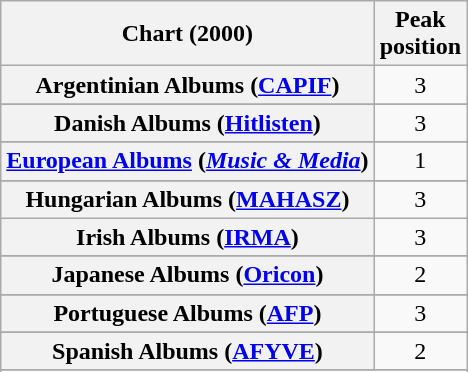<table class="wikitable sortable plainrowheaders" style="text-align:center">
<tr>
<th>Chart (2000)</th>
<th>Peak<br>position</th>
</tr>
<tr>
<th scope="row">Argentinian Albums (<a href='#'>CAPIF</a>)</th>
<td>3</td>
</tr>
<tr>
</tr>
<tr>
</tr>
<tr>
</tr>
<tr>
</tr>
<tr>
</tr>
<tr>
<th scope="row">Danish Albums (<a href='#'>Hitlisten</a>)</th>
<td align="center">3</td>
</tr>
<tr>
</tr>
<tr>
<th scope="row"><a href='#'>European Albums</a> (<em><a href='#'>Music & Media</a></em>)</th>
<td>1</td>
</tr>
<tr>
</tr>
<tr>
</tr>
<tr>
</tr>
<tr>
<th scope="row">Hungarian Albums (<a href='#'>MAHASZ</a>)</th>
<td>3</td>
</tr>
<tr>
<th scope="row">Irish Albums (<a href='#'>IRMA</a>)</th>
<td>3</td>
</tr>
<tr>
</tr>
<tr>
<th scope="row">Japanese Albums (<a href='#'>Oricon</a>)</th>
<td>2</td>
</tr>
<tr>
</tr>
<tr>
</tr>
<tr>
<th scope="row">Portuguese Albums (<a href='#'>AFP</a>)</th>
<td>3</td>
</tr>
<tr>
</tr>
<tr>
<th scope="row">Spanish Albums (<a href='#'>AFYVE</a>)</th>
<td>2</td>
</tr>
<tr>
</tr>
<tr>
</tr>
<tr>
</tr>
<tr>
</tr>
<tr>
</tr>
</table>
